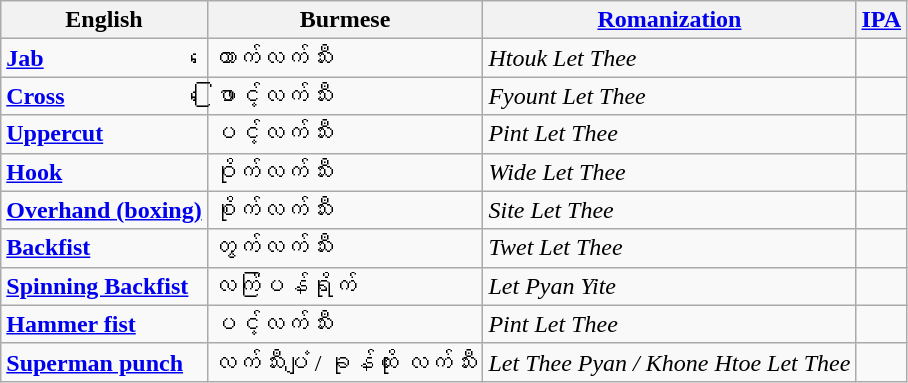<table class="wikitable">
<tr>
<th>English</th>
<th>Burmese</th>
<th><a href='#'>Romanization</a></th>
<th><a href='#'>IPA</a></th>
</tr>
<tr>
<td><strong><a href='#'>Jab</a></strong></td>
<td>ထောက်လက်သီး</td>
<td><em>Htouk Let Thee</em></td>
<td></td>
</tr>
<tr>
<td><strong><a href='#'>Cross</a></strong></td>
<td>ဖြောင့်လက်သီး</td>
<td><em>Fyount Let Thee</em></td>
<td></td>
</tr>
<tr>
<td><strong><a href='#'>Uppercut</a></strong></td>
<td>ပင့်လက်သီး</td>
<td><em>Pint Let Thee </em></td>
<td></td>
</tr>
<tr>
<td><strong><a href='#'>Hook</a></strong></td>
<td>ဝိုက်လက်သီး</td>
<td><em>Wide Let Thee</em></td>
<td></td>
</tr>
<tr>
<td><strong><a href='#'>Overhand (boxing)</a></strong></td>
<td>စိုက်လက်သီး</td>
<td><em>Site Let Thee</em></td>
<td></td>
</tr>
<tr>
<td><strong><a href='#'>Backfist</a></strong></td>
<td>တွက်လက်သီး</td>
<td><em>Twet Let Thee</em></td>
<td></td>
</tr>
<tr>
<td><strong><a href='#'>Spinning Backfist</a></strong></td>
<td>လက်ပြန်ရိုက်</td>
<td><em>Let Pyan Yite</em></td>
<td></td>
</tr>
<tr>
<td><strong><a href='#'>Hammer fist</a></strong></td>
<td>ပင့်လက်သီး</td>
<td><em>Pint Let Thee </em></td>
<td></td>
</tr>
<tr>
<td><strong><a href='#'>Superman punch</a></strong></td>
<td>လက်သီးပျံ / ခုန်ထိုး လက်သီး</td>
<td><em>Let Thee Pyan / Khone Htoe Let Thee</em></td>
<td></td>
</tr>
</table>
